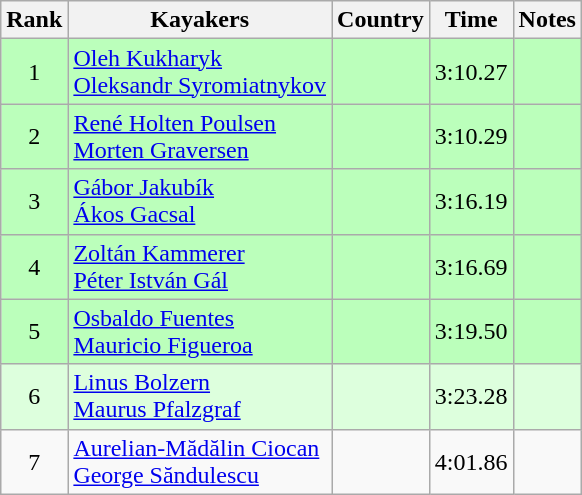<table class="wikitable" style="text-align:center">
<tr>
<th>Rank</th>
<th>Kayakers</th>
<th>Country</th>
<th>Time</th>
<th>Notes</th>
</tr>
<tr bgcolor=bbffbb>
<td>1</td>
<td align="left"><a href='#'>Oleh Kukharyk</a><br><a href='#'>Oleksandr Syromiatnykov</a></td>
<td align="left"></td>
<td>3:10.27</td>
<td></td>
</tr>
<tr bgcolor=bbffbb>
<td>2</td>
<td align="left"><a href='#'>René Holten Poulsen</a><br><a href='#'>Morten Graversen</a></td>
<td align="left"></td>
<td>3:10.29</td>
<td></td>
</tr>
<tr bgcolor=bbffbb>
<td>3</td>
<td align="left"><a href='#'>Gábor Jakubík</a><br><a href='#'>Ákos Gacsal</a></td>
<td align="left"></td>
<td>3:16.19</td>
<td></td>
</tr>
<tr bgcolor=bbffbb>
<td>4</td>
<td align="left"><a href='#'>Zoltán Kammerer</a><br><a href='#'>Péter István Gál</a></td>
<td align="left"></td>
<td>3:16.69</td>
<td></td>
</tr>
<tr bgcolor=bbffbb>
<td>5</td>
<td align="left"><a href='#'>Osbaldo Fuentes</a><br><a href='#'>Mauricio Figueroa</a></td>
<td align="left"></td>
<td>3:19.50</td>
<td></td>
</tr>
<tr bgcolor=ddffdd>
<td>6</td>
<td align="left"><a href='#'>Linus Bolzern</a><br><a href='#'>Maurus Pfalzgraf</a></td>
<td align="left"></td>
<td>3:23.28</td>
<td></td>
</tr>
<tr>
<td>7</td>
<td align="left"><a href='#'>Aurelian-Mădălin Ciocan</a><br><a href='#'>George Săndulescu</a></td>
<td align="left"></td>
<td>4:01.86</td>
<td></td>
</tr>
</table>
